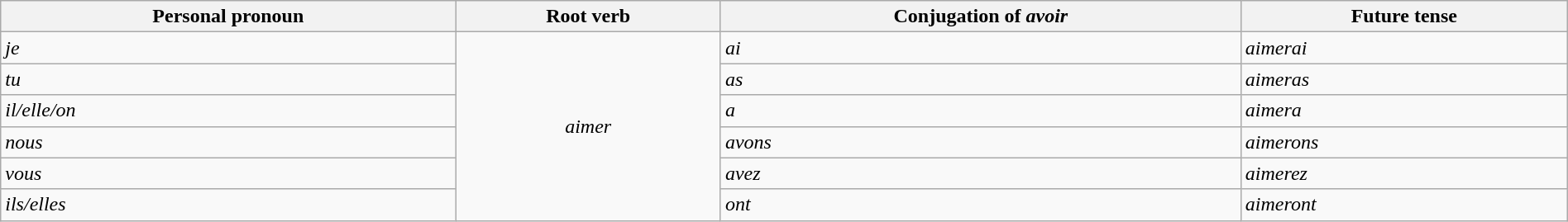<table class="wikitable" width="100%">
<tr>
<th>Personal pronoun</th>
<th>Root verb</th>
<th>Conjugation of <em>avoir</em></th>
<th>Future tense</th>
</tr>
<tr>
<td><em>je</em></td>
<td rowspan="6" style="text-align: center;"><em>aimer</em></td>
<td><em>ai</em></td>
<td><em>aimerai</em></td>
</tr>
<tr>
<td><em>tu</em></td>
<td><em>as</em></td>
<td><em>aimeras</em></td>
</tr>
<tr>
<td><em>il/elle/on</em></td>
<td><em>a</em></td>
<td><em>aimera</em></td>
</tr>
<tr>
<td><em>nous</em></td>
<td><em>avons</em></td>
<td><em>aimerons</em></td>
</tr>
<tr>
<td><em>vous</em></td>
<td><em>avez</em></td>
<td><em>aimerez</em></td>
</tr>
<tr>
<td><em>ils/elles</em></td>
<td><em>ont</em></td>
<td><em>aimeront</em></td>
</tr>
</table>
